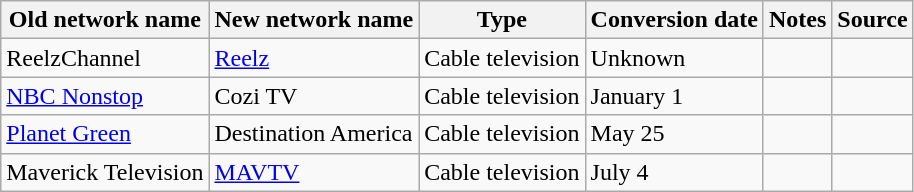<table class="wikitable sortable">
<tr>
<th>Old network name</th>
<th>New network name</th>
<th>Type</th>
<th>Conversion date</th>
<th>Notes</th>
<th>Source</th>
</tr>
<tr>
<td>ReelzChannel</td>
<td><a href='#'>Reelz</a></td>
<td>Cable television</td>
<td>Unknown</td>
<td></td>
<td></td>
</tr>
<tr>
<td><a href='#'>NBC Nonstop</a></td>
<td>Cozi TV</td>
<td>Cable television</td>
<td>January 1</td>
<td></td>
<td></td>
</tr>
<tr>
<td><a href='#'>Planet Green</a></td>
<td>Destination America</td>
<td>Cable television</td>
<td>May 25</td>
<td></td>
<td></td>
</tr>
<tr>
<td>Maverick Television</td>
<td><a href='#'>MAVTV</a></td>
<td>Cable television</td>
<td>July 4</td>
<td></td>
<td></td>
</tr>
</table>
